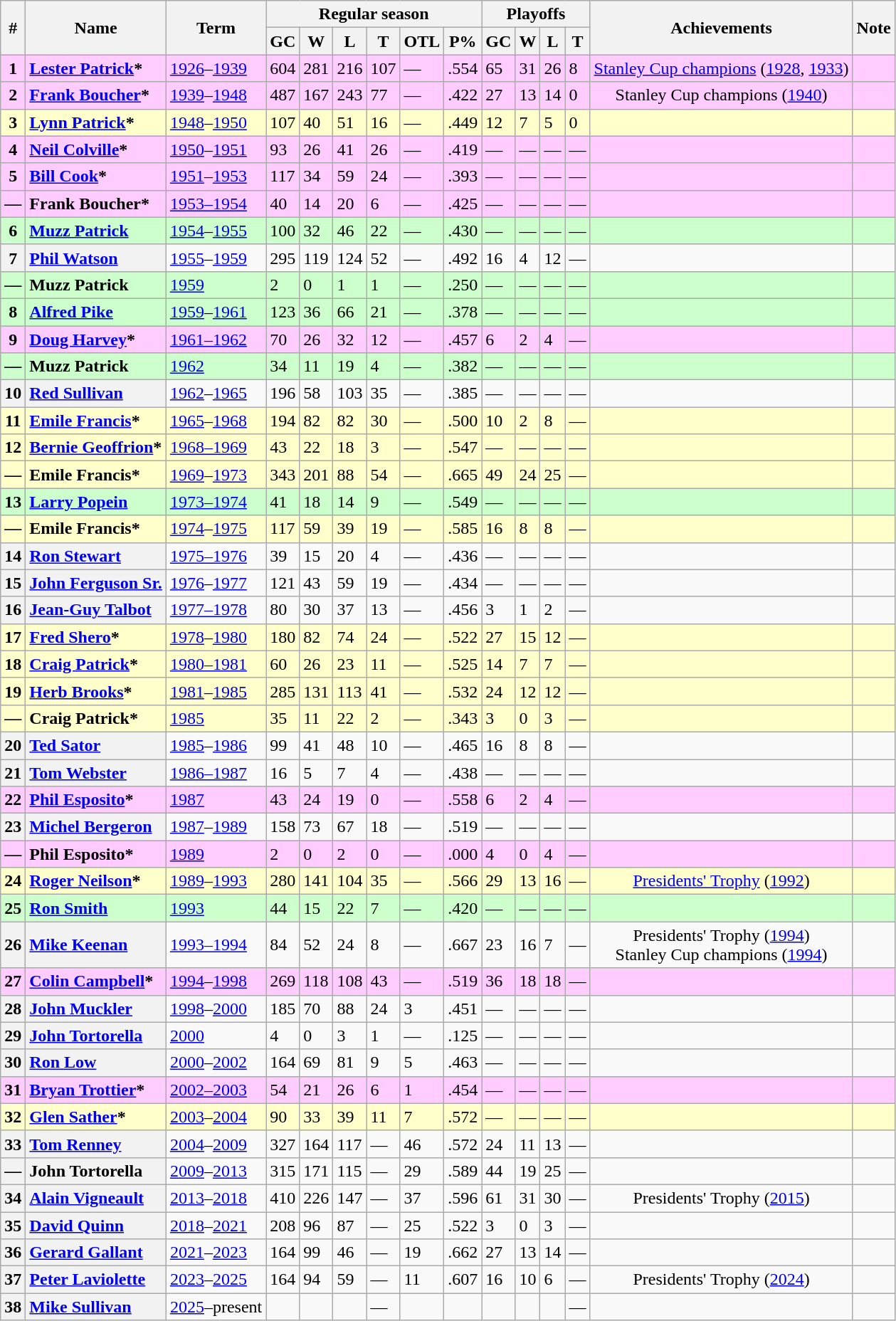<table class="wikitable">
<tr>
<th scope="col" rowspan="2">#</th>
<th scope="col" rowspan="2">Name</th>
<th scope="col" rowspan="2">Term</th>
<th scope="colgroup" colspan="6">Regular season</th>
<th scope="colgroup" colspan="4">Playoffs</th>
<th scope="col" rowspan="2">Achievements</th>
<th scope="col" rowspan="2">Note</th>
</tr>
<tr>
<th scope="col">GC</th>
<th scope="col">W</th>
<th scope="col">L</th>
<th scope="col">T</th>
<th scope="col">OTL</th>
<th scope="col">P%</th>
<th scope="col">GC</th>
<th scope="col">W</th>
<th scope="col">L</th>
<th scope="col">T</th>
</tr>
<tr style="background-color:#fcf;">
<th scope="row" style="background-color:#fcf;">1</th>
<th scope="row" style="text-align: left; background-color:#fcf;"><a href='#'>Lester Patrick</a>*</th>
<td><a href='#'>1926</a>–<a href='#'>1939</a></td>
<td>604</td>
<td>281</td>
<td>216</td>
<td>107</td>
<td>—</td>
<td>.554</td>
<td>65</td>
<td>31</td>
<td>26</td>
<td>8</td>
<td style="text-align:center;"><a href='#'>Stanley Cup champions</a> (<a href='#'>1928</a>, <a href='#'>1933</a>)</td>
<td style="text-align:center;"></td>
</tr>
<tr style="background-color:#fcf;">
<th scope="row" style="background-color:#fcf;">2</th>
<th scope="row" style="text-align: left; background-color:#fcf;"><a href='#'>Frank Boucher</a>*</th>
<td><a href='#'>1939</a>–<a href='#'>1948</a></td>
<td>487</td>
<td>167</td>
<td>243</td>
<td>77</td>
<td>—</td>
<td>.422</td>
<td>27</td>
<td>13</td>
<td>14</td>
<td>0</td>
<td style="text-align:center;">Stanley Cup champions (<a href='#'>1940</a>)</td>
<td style="text-align:center;"></td>
</tr>
<tr style="background-color:#ffc;">
<th scope="row" style="background-color:#ffc;">3</th>
<th scope="row" style="text-align: left; background-color:#ffc;"><a href='#'>Lynn Patrick</a>*</th>
<td><a href='#'>1948</a>–<a href='#'>1950</a></td>
<td>107</td>
<td>40</td>
<td>51</td>
<td>16</td>
<td>—</td>
<td>.449</td>
<td>12</td>
<td>7</td>
<td>5</td>
<td>0</td>
<td> </td>
<td style="text-align:center;"></td>
</tr>
<tr style="background-color:#fcf;">
<th scope="row" style="background-color:#fcf;">4</th>
<th scope="row" style="text-align: left; background-color:#fcf;"><a href='#'>Neil Colville</a>*</th>
<td><a href='#'>1950</a>–<a href='#'>1951</a></td>
<td>93</td>
<td>26</td>
<td>41</td>
<td>26</td>
<td>—</td>
<td>.419</td>
<td>—</td>
<td>—</td>
<td>—</td>
<td>—</td>
<td> </td>
<td style="text-align:center;"></td>
</tr>
<tr style="background-color:#fcf;">
<th scope="row" style="background-color:#fcf;">5</th>
<th scope="row" style="text-align: left; background-color:#fcf;"><a href='#'>Bill Cook</a>*</th>
<td><a href='#'>1951</a>–<a href='#'>1953</a></td>
<td>117</td>
<td>34</td>
<td>59</td>
<td>24</td>
<td>—</td>
<td>.393</td>
<td>—</td>
<td>—</td>
<td>—</td>
<td>—</td>
<td> </td>
<td style="text-align:center;"></td>
</tr>
<tr style="background-color:#fcf;">
<th scope="row" style="background-color:#fcf;">—</th>
<th scope="row" style="text-align: left; background-color:#fcf;">Frank Boucher*</th>
<td><a href='#'>1953–1954</a></td>
<td>40</td>
<td>14</td>
<td>20</td>
<td>6</td>
<td>—</td>
<td>.425</td>
<td>—</td>
<td>—</td>
<td>—</td>
<td>—</td>
<td> </td>
<td style="text-align:center;"></td>
</tr>
<tr style="background-color:#cfc;">
<th scope="row" style="background-color:#cfc;">6</th>
<th scope="row" style="text-align: left; background-color:#cfc;"><a href='#'>Muzz Patrick</a></th>
<td><a href='#'>1954</a>–<a href='#'>1955</a></td>
<td>100</td>
<td>32</td>
<td>46</td>
<td>22</td>
<td>—</td>
<td>.430</td>
<td>—</td>
<td>—</td>
<td>—</td>
<td>—</td>
<td> </td>
<td style="text-align:center;"></td>
</tr>
<tr>
<th scope="row">7</th>
<th scope="row" style="text-align: left;"><a href='#'>Phil Watson</a></th>
<td><a href='#'>1955</a>–<a href='#'>1959</a></td>
<td>295</td>
<td>119</td>
<td>124</td>
<td>52</td>
<td>—</td>
<td>.492</td>
<td>16</td>
<td>4</td>
<td>12</td>
<td>—</td>
<td> </td>
<td style="text-align:center;"></td>
</tr>
<tr style="background-color:#cfc;">
<th scope="row" style="background-color:#cfc;">—</th>
<th scope="row" style="text-align: left; background-color:#cfc;">Muzz Patrick</th>
<td><a href='#'>1959</a></td>
<td>2</td>
<td>0</td>
<td>1</td>
<td>1</td>
<td>—</td>
<td>.250</td>
<td>—</td>
<td>—</td>
<td>—</td>
<td>—</td>
<td> </td>
<td style="text-align:center;"></td>
</tr>
<tr style="background-color:#cfc;">
<th scope="row" style="background-color:#cfc;">8</th>
<th scope="row" style="text-align: left; background-color:#cfc;"><a href='#'>Alfred Pike</a></th>
<td><a href='#'>1959</a>–<a href='#'>1961</a></td>
<td>123</td>
<td>36</td>
<td>66</td>
<td>21</td>
<td>—</td>
<td>.378</td>
<td>—</td>
<td>—</td>
<td>—</td>
<td>—</td>
<td> </td>
<td style="text-align:center;"></td>
</tr>
<tr style="background-color:#fcf;">
<th scope="row" style="background-color:#fcf;">9</th>
<th scope="row" style="text-align: left; background-color:#fcf;"><a href='#'>Doug Harvey</a>*</th>
<td><a href='#'>1961–1962</a></td>
<td>70</td>
<td>26</td>
<td>32</td>
<td>12</td>
<td>—</td>
<td>.457</td>
<td>6</td>
<td>2</td>
<td>4</td>
<td>—</td>
<td> </td>
<td style="text-align:center;"></td>
</tr>
<tr style="background-color:#cfc;">
<th scope="row" style="background-color:#cfc;">—</th>
<th scope="row" style="text-align: left; background-color:#cfc;">Muzz Patrick</th>
<td><a href='#'>1962</a></td>
<td>34</td>
<td>11</td>
<td>19</td>
<td>4</td>
<td>—</td>
<td>.382</td>
<td>—</td>
<td>—</td>
<td>—</td>
<td>—</td>
<td> </td>
<td style="text-align:center;"></td>
</tr>
<tr>
<th scope="row">10</th>
<th scope="row" style="text-align: left;"><a href='#'>Red Sullivan</a></th>
<td><a href='#'>1962</a>–<a href='#'>1965</a></td>
<td>196</td>
<td>58</td>
<td>103</td>
<td>35</td>
<td>—</td>
<td>.385</td>
<td>—</td>
<td>—</td>
<td>—</td>
<td>—</td>
<td> </td>
<td style="text-align:center;"></td>
</tr>
<tr style="background-color:#ffc;">
<th scope="row" style="background-color:#ffc;">11</th>
<th scope="row" style="text-align: left; background-color:#ffc;"><a href='#'>Emile Francis</a>*</th>
<td><a href='#'>1965</a>–<a href='#'>1968</a></td>
<td>194</td>
<td>82</td>
<td>82</td>
<td>30</td>
<td>—</td>
<td>.500</td>
<td>10</td>
<td>2</td>
<td>8</td>
<td>—</td>
<td> </td>
<td style="text-align:center;"></td>
</tr>
<tr style="background-color:#ffc;">
<th scope="row" style="background-color:#ffc;">12</th>
<th scope="row" style="text-align: left; background-color:#ffc;"><a href='#'>Bernie Geoffrion</a>*</th>
<td><a href='#'>1968–1969</a></td>
<td>43</td>
<td>22</td>
<td>18</td>
<td>3</td>
<td>—</td>
<td>.547</td>
<td>—</td>
<td>—</td>
<td>—</td>
<td>—</td>
<td> </td>
<td style="text-align:center;"></td>
</tr>
<tr style="background-color:#ffc;">
<th scope="row" style="background-color:#ffc;">—</th>
<th scope="row" style="text-align: left; background-color:#ffc;">Emile Francis*</th>
<td><a href='#'>1969</a>–<a href='#'>1973</a></td>
<td>343</td>
<td>201</td>
<td>88</td>
<td>54</td>
<td>—</td>
<td>.665</td>
<td>49</td>
<td>24</td>
<td>25</td>
<td>—</td>
<td> </td>
<td style="text-align:center;"></td>
</tr>
<tr style="background-color:#cfc;">
<th scope="row" style="background-color:#cfc;">13</th>
<th scope="row" style="text-align: left; background-color:#cfc;"><a href='#'>Larry Popein</a></th>
<td><a href='#'>1973–1974</a></td>
<td>41</td>
<td>18</td>
<td>14</td>
<td>9</td>
<td>—</td>
<td>.549</td>
<td>—</td>
<td>—</td>
<td>—</td>
<td>—</td>
<td> </td>
<td style="text-align:center;"></td>
</tr>
<tr style="background-color:#ffc;">
<th scope="row" style="background-color:#ffc;">—</th>
<th scope="row" style="text-align: left; background-color:#ffc;">Emile Francis*</th>
<td><a href='#'>1974</a>–<a href='#'>1975</a></td>
<td>117</td>
<td>59</td>
<td>39</td>
<td>19</td>
<td>—</td>
<td>.585</td>
<td>16</td>
<td>8</td>
<td>8</td>
<td>—</td>
<td> </td>
<td style="text-align:center;"></td>
</tr>
<tr>
<th scope="row">14</th>
<th scope="row" style="text-align: left;"><a href='#'>Ron Stewart</a></th>
<td><a href='#'>1975–1976</a></td>
<td>39</td>
<td>15</td>
<td>20</td>
<td>4</td>
<td>—</td>
<td>.436</td>
<td>—</td>
<td>—</td>
<td>—</td>
<td>—</td>
<td> </td>
<td style="text-align:center;"></td>
</tr>
<tr>
<th scope="row">15</th>
<th scope="row" style="text-align: left;"><a href='#'>John Ferguson Sr.</a></th>
<td><a href='#'>1976</a>–<a href='#'>1977</a></td>
<td>121</td>
<td>43</td>
<td>59</td>
<td>19</td>
<td>—</td>
<td>.434</td>
<td>—</td>
<td>—</td>
<td>—</td>
<td>—</td>
<td> </td>
<td style="text-align:center;"></td>
</tr>
<tr>
<th scope="row">16</th>
<th scope="row" style="text-align: left;"><a href='#'>Jean-Guy Talbot</a></th>
<td><a href='#'>1977–1978</a></td>
<td>80</td>
<td>30</td>
<td>37</td>
<td>13</td>
<td>—</td>
<td>.456</td>
<td>3</td>
<td>1</td>
<td>2</td>
<td>—</td>
<td> </td>
<td style="text-align:center;"></td>
</tr>
<tr style="background-color:#ffc;">
<th scope="row" style="background-color:#ffc;">17</th>
<th scope="row" style="text-align: left; background-color:#ffc;"><a href='#'>Fred Shero</a>*</th>
<td><a href='#'>1978</a>–<a href='#'>1980</a></td>
<td>180</td>
<td>82</td>
<td>74</td>
<td>24</td>
<td>—</td>
<td>.522</td>
<td>27</td>
<td>15</td>
<td>12</td>
<td>—</td>
<td> </td>
<td style="text-align:center;"></td>
</tr>
<tr style="background-color:#ffc;">
<th scope="row" style="background-color:#ffc;">18</th>
<th scope="row" style="text-align: left; background-color:#ffc;"><a href='#'>Craig Patrick</a>*</th>
<td><a href='#'>1980–1981</a></td>
<td>60</td>
<td>26</td>
<td>23</td>
<td>11</td>
<td>—</td>
<td>.525</td>
<td>14</td>
<td>7</td>
<td>7</td>
<td>—</td>
<td> </td>
<td style="text-align:center;"></td>
</tr>
<tr style="background-color:#ffc;">
<th scope="row" style="background-color:#ffc;">19</th>
<th scope="row" style="text-align: left; background-color:#ffc;"><a href='#'>Herb Brooks</a>*</th>
<td><a href='#'>1981</a>–<a href='#'>1985</a></td>
<td>285</td>
<td>131</td>
<td>113</td>
<td>41</td>
<td>—</td>
<td>.532</td>
<td>24</td>
<td>12</td>
<td>12</td>
<td>—</td>
<td> </td>
<td style="text-align:center;"></td>
</tr>
<tr style="background-color:#ffc;">
<th scope="row" style="background-color:#ffc;">—</th>
<th scope="row" style="text-align: left; background-color:#ffc;">Craig Patrick*</th>
<td><a href='#'>1985</a></td>
<td>35</td>
<td>11</td>
<td>22</td>
<td>2</td>
<td>—</td>
<td>.343</td>
<td>3</td>
<td>0</td>
<td>3</td>
<td>—</td>
<td> </td>
<td style="text-align:center;"></td>
</tr>
<tr>
<th scope="row">20</th>
<th scope="row" style="text-align: left;"><a href='#'>Ted Sator</a></th>
<td><a href='#'>1985</a>–<a href='#'>1986</a></td>
<td>99</td>
<td>41</td>
<td>48</td>
<td>10</td>
<td>—</td>
<td>.465</td>
<td>16</td>
<td>8</td>
<td>8</td>
<td>—</td>
<td> </td>
<td style="text-align:center;"></td>
</tr>
<tr>
<th scope="row">21</th>
<th scope="row" style="text-align: left;"><a href='#'>Tom Webster</a></th>
<td><a href='#'>1986–1987</a></td>
<td>16</td>
<td>5</td>
<td>7</td>
<td>4</td>
<td>—</td>
<td>.438</td>
<td>—</td>
<td>—</td>
<td>—</td>
<td>—</td>
<td> </td>
<td style="text-align:center;"></td>
</tr>
<tr style="background-color:#fcf;">
<th scope="row" style="background-color:#fcf;">22</th>
<th scope="row" style="text-align: left; background-color:#fcf;"><a href='#'>Phil Esposito</a>*</th>
<td><a href='#'>1987</a></td>
<td>43</td>
<td>24</td>
<td>19</td>
<td>0</td>
<td>—</td>
<td>.558</td>
<td>6</td>
<td>2</td>
<td>4</td>
<td>—</td>
<td> </td>
<td style="text-align:center;"></td>
</tr>
<tr>
<th scope="row">23</th>
<th scope="row" style="text-align: left;"><a href='#'>Michel Bergeron</a></th>
<td><a href='#'>1987</a>–<a href='#'>1989</a></td>
<td>158</td>
<td>73</td>
<td>67</td>
<td>18</td>
<td>—</td>
<td>.519</td>
<td>—</td>
<td>—</td>
<td>—</td>
<td>—</td>
<td> </td>
<td style="text-align:center;"></td>
</tr>
<tr style="background-color:#fcf;">
<th scope="row" style="background-color:#fcf;">—</th>
<th scope="row" style="text-align: left; background-color:#fcf;">Phil Esposito*</th>
<td><a href='#'>1989</a></td>
<td>2</td>
<td>0</td>
<td>2</td>
<td>0</td>
<td>—</td>
<td>.000</td>
<td>4</td>
<td>0</td>
<td>4</td>
<td>—</td>
<td> </td>
<td style="text-align:center;"></td>
</tr>
<tr style="background-color:#ffc;">
<th scope="row" style="background-color:#ffc;">24</th>
<th scope="row" style="text-align: left; background-color:#ffc;"><a href='#'>Roger Neilson</a>*</th>
<td><a href='#'>1989</a>–<a href='#'>1993</a></td>
<td>280</td>
<td>141</td>
<td>104</td>
<td>35</td>
<td>—</td>
<td>.566</td>
<td>29</td>
<td>13</td>
<td>16</td>
<td>—</td>
<td style="text-align:center;"><a href='#'>Presidents' Trophy</a> (<a href='#'>1992</a>)</td>
<td style="text-align:center;"></td>
</tr>
<tr style="background-color:#cfc;">
<th scope="row" style="background-color:#cfc;">25</th>
<th scope="row" style="text-align: left; background-color:#cfc;"><a href='#'>Ron Smith</a></th>
<td><a href='#'>1993</a></td>
<td>44</td>
<td>15</td>
<td>22</td>
<td>7</td>
<td>—</td>
<td>.420</td>
<td>—</td>
<td>—</td>
<td>—</td>
<td>—</td>
<td> </td>
<td style="text-align:center;"></td>
</tr>
<tr>
<th scope="row">26</th>
<th scope="row" style="text-align: left;"><a href='#'>Mike Keenan</a></th>
<td><a href='#'>1993–1994</a></td>
<td>84</td>
<td>52</td>
<td>24</td>
<td>8</td>
<td>—</td>
<td>.667</td>
<td>23</td>
<td>16</td>
<td>7</td>
<td>—</td>
<td style="text-align:center;">Presidents' Trophy (<a href='#'>1994</a>)<br>Stanley Cup champions (<a href='#'>1994</a>)</td>
<td style="text-align:center;"></td>
</tr>
<tr style="background-color:#fcf;">
<th scope="row" style="background-color:#fcf;">27</th>
<th scope="row" style="text-align: left; background-color:#fcf;"><a href='#'>Colin Campbell</a>*</th>
<td><a href='#'>1994</a>–<a href='#'>1998</a></td>
<td>269</td>
<td>118</td>
<td>108</td>
<td>43</td>
<td>—</td>
<td>.519</td>
<td>36</td>
<td>18</td>
<td>18</td>
<td>—</td>
<td> </td>
<td style="text-align:center;"></td>
</tr>
<tr>
<th scope="row">28</th>
<th scope="row" style="text-align: left;"><a href='#'>John Muckler</a></th>
<td><a href='#'>1998</a>–<a href='#'>2000</a></td>
<td>185</td>
<td>70</td>
<td>88</td>
<td>24</td>
<td>3</td>
<td>.451</td>
<td>—</td>
<td>—</td>
<td>—</td>
<td>—</td>
<td> </td>
<td style="text-align:center;"></td>
</tr>
<tr>
<th scope="row">29</th>
<th scope="row" style="text-align: left;"><a href='#'>John Tortorella</a></th>
<td><a href='#'>2000</a></td>
<td>4</td>
<td>0</td>
<td>3</td>
<td>1</td>
<td>—</td>
<td>.125</td>
<td>—</td>
<td>—</td>
<td>—</td>
<td>—</td>
<td> </td>
<td style="text-align:center;"></td>
</tr>
<tr>
<th scope="row">30</th>
<th scope="row" style="text-align: left;"><a href='#'>Ron Low</a></th>
<td><a href='#'>2000</a>–<a href='#'>2002</a></td>
<td>164</td>
<td>69</td>
<td>81</td>
<td>9</td>
<td>5</td>
<td>.463</td>
<td>—</td>
<td>—</td>
<td>—</td>
<td>—</td>
<td> </td>
<td style="text-align:center;"></td>
</tr>
<tr style="background-color:#fcf;">
<th scope="row" style="background-color:#fcf;">31</th>
<th scope="row" style="text-align: left; background-color:#fcf;"><a href='#'>Bryan Trottier</a>*</th>
<td><a href='#'>2002–2003</a></td>
<td>54</td>
<td>21</td>
<td>26</td>
<td>6</td>
<td>1</td>
<td>.454</td>
<td>—</td>
<td>—</td>
<td>—</td>
<td>—</td>
<td> </td>
<td style="text-align:center;"></td>
</tr>
<tr style="background-color:#ffc;">
<th scope="row" style="background-color:#ffc;">32</th>
<th scope="row" style="text-align: left; background-color:#ffc;"><a href='#'>Glen Sather</a>*</th>
<td><a href='#'>2003</a>–<a href='#'>2004</a></td>
<td>90</td>
<td>33</td>
<td>39</td>
<td>11</td>
<td>7</td>
<td>.572</td>
<td>—</td>
<td>—</td>
<td>—</td>
<td>—</td>
<td> </td>
<td style="text-align:center;"></td>
</tr>
<tr>
<th scope="row">33</th>
<th scope="row" style="text-align: left;"><a href='#'>Tom Renney</a></th>
<td><a href='#'>2004</a>–<a href='#'>2009</a></td>
<td>327</td>
<td>164</td>
<td>117</td>
<td>—</td>
<td>46</td>
<td>.572</td>
<td>24</td>
<td>11</td>
<td>13</td>
<td>—</td>
<td> </td>
<td style="text-align:center;"></td>
</tr>
<tr>
<th scope="row">—</th>
<th scope="row" style="text-align: left;">John Tortorella</th>
<td><a href='#'>2009</a>–<a href='#'>2013</a></td>
<td>315</td>
<td>171</td>
<td>115</td>
<td>—</td>
<td>29</td>
<td>.589</td>
<td>44</td>
<td>19</td>
<td>25</td>
<td>—</td>
<td> </td>
<td style="text-align:center;"></td>
</tr>
<tr>
<th scope="row">34</th>
<th scope="row" style="text-align: left;"><a href='#'>Alain Vigneault</a></th>
<td><a href='#'>2013</a>–<a href='#'>2018</a></td>
<td>410</td>
<td>226</td>
<td>147</td>
<td>—</td>
<td>37</td>
<td>.596</td>
<td>61</td>
<td>31</td>
<td>30</td>
<td>—</td>
<td style="text-align:center;">Presidents' Trophy (<a href='#'>2015</a>)</td>
<td style="text-align:center;"></td>
</tr>
<tr>
<th scope="row">35</th>
<th scope="row" style="text-align: left;"><a href='#'>David Quinn</a></th>
<td><a href='#'>2018</a>–<a href='#'>2021</a></td>
<td>208</td>
<td>96</td>
<td>87</td>
<td>—</td>
<td>25</td>
<td>.522</td>
<td>3</td>
<td>0</td>
<td>3</td>
<td>—</td>
<td> </td>
<td style="text-align:center;"></td>
</tr>
<tr>
<th scope="row">36</th>
<th scope="row" style="text-align: left;"><a href='#'>Gerard Gallant</a></th>
<td><a href='#'>2021</a>–<a href='#'>2023</a></td>
<td>164</td>
<td>99</td>
<td>46</td>
<td>—</td>
<td>19</td>
<td>.662</td>
<td>27</td>
<td>13</td>
<td>14</td>
<td>—</td>
<td> </td>
<td style="text-align:center;"></td>
</tr>
<tr>
<th scope="row">37</th>
<th scope="row" style="text-align: left;"><a href='#'>Peter Laviolette</a></th>
<td><a href='#'>2023</a>–<a href='#'>2025</a></td>
<td>164</td>
<td>94</td>
<td>59</td>
<td>—</td>
<td>11</td>
<td>.607</td>
<td>16</td>
<td>10</td>
<td>6</td>
<td>—</td>
<td style="text-align:center;">Presidents' Trophy (<a href='#'>2024</a>)</td>
<td style="text-align:center;"></td>
</tr>
<tr>
<th scope="row">38</th>
<th scope="row" style="text-align: left;"><a href='#'>Mike Sullivan</a></th>
<td><a href='#'>2025</a>–present</td>
<td></td>
<td></td>
<td></td>
<td>—</td>
<td></td>
<td></td>
<td></td>
<td></td>
<td></td>
<td>—</td>
<td style="text-align:center;"></td>
<td style="text-align:center;"></td>
</tr>
</table>
